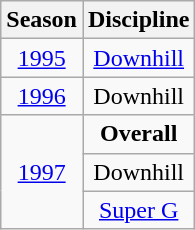<table class="wikitable" style="text-align:center">
<tr>
<th>Season</th>
<th>Discipline</th>
</tr>
<tr>
<td><a href='#'>1995</a></td>
<td><a href='#'>Downhill</a></td>
</tr>
<tr>
<td><a href='#'>1996</a></td>
<td>Downhill</td>
</tr>
<tr>
<td rowspan=3><a href='#'>1997</a></td>
<td><strong>Overall</strong></td>
</tr>
<tr>
<td>Downhill</td>
</tr>
<tr>
<td><a href='#'>Super G</a></td>
</tr>
</table>
